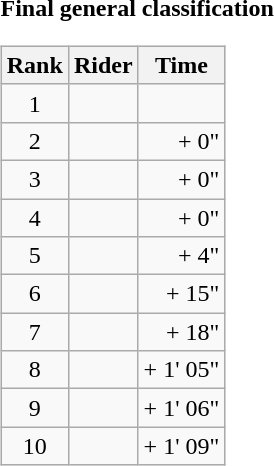<table>
<tr>
<td><strong>Final general classification</strong><br><table class="wikitable">
<tr>
<th scope="col">Rank</th>
<th scope="col">Rider</th>
<th scope="col">Time</th>
</tr>
<tr>
<td style="text-align:center;">1</td>
<td></td>
<td style="text-align:right;"></td>
</tr>
<tr>
<td style="text-align:center;">2</td>
<td></td>
<td style="text-align:right;">+ 0"</td>
</tr>
<tr>
<td style="text-align:center;">3</td>
<td></td>
<td style="text-align:right;">+ 0"</td>
</tr>
<tr>
<td style="text-align:center;">4</td>
<td></td>
<td style="text-align:right;">+ 0"</td>
</tr>
<tr>
<td style="text-align:center;">5</td>
<td></td>
<td style="text-align:right;">+ 4"</td>
</tr>
<tr>
<td style="text-align:center;">6</td>
<td></td>
<td style="text-align:right;">+ 15"</td>
</tr>
<tr>
<td style="text-align:center;">7</td>
<td></td>
<td style="text-align:right;">+ 18"</td>
</tr>
<tr>
<td style="text-align:center;">8</td>
<td></td>
<td style="text-align:right;">+ 1' 05"</td>
</tr>
<tr>
<td style="text-align:center;">9</td>
<td></td>
<td style="text-align:right;">+ 1' 06"</td>
</tr>
<tr>
<td style="text-align:center;">10</td>
<td></td>
<td style="text-align:right;">+ 1' 09"</td>
</tr>
</table>
</td>
</tr>
</table>
